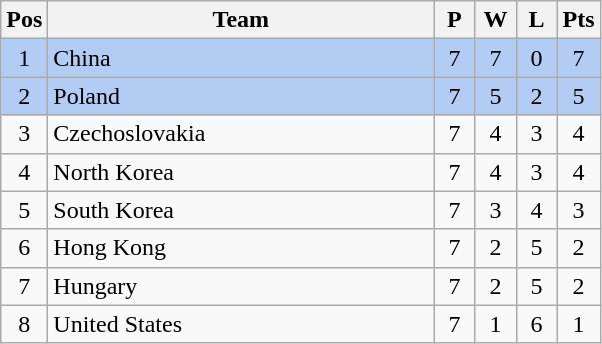<table class="wikitable" style="font-size: 100%">
<tr>
<th width=15>Pos</th>
<th width=250>Team</th>
<th width=20>P</th>
<th width=20>W</th>
<th width=20>L</th>
<th width=20>Pts</th>
</tr>
<tr align=center style="background: #b2ccf4;">
<td>1</td>
<td align="left"> China</td>
<td>7</td>
<td>7</td>
<td>0</td>
<td>7</td>
</tr>
<tr align=center style="background: #b2ccf4;">
<td>2</td>
<td align="left"> Poland</td>
<td>7</td>
<td>5</td>
<td>2</td>
<td>5</td>
</tr>
<tr align=center>
<td>3</td>
<td align="left"> Czechoslovakia</td>
<td>7</td>
<td>4</td>
<td>3</td>
<td>4</td>
</tr>
<tr align=center>
<td>4</td>
<td align="left"> North Korea</td>
<td>7</td>
<td>4</td>
<td>3</td>
<td>4</td>
</tr>
<tr align=center>
<td>5</td>
<td align="left"> South Korea</td>
<td>7</td>
<td>3</td>
<td>4</td>
<td>3</td>
</tr>
<tr align=center>
<td>6</td>
<td align="left"> Hong Kong</td>
<td>7</td>
<td>2</td>
<td>5</td>
<td>2</td>
</tr>
<tr align=center>
<td>7</td>
<td align="left"> Hungary</td>
<td>7</td>
<td>2</td>
<td>5</td>
<td>2</td>
</tr>
<tr align=center>
<td>8</td>
<td align="left"> United States</td>
<td>7</td>
<td>1</td>
<td>6</td>
<td>1</td>
</tr>
</table>
